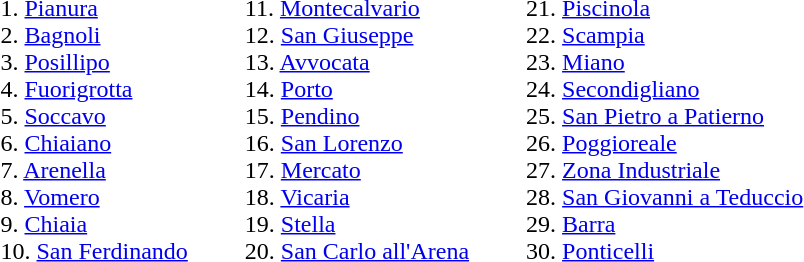<table>
<tr>
<td width="10"> </td>
<td valign="top"><br>1. <a href='#'>Pianura</a><br>
2. <a href='#'>Bagnoli</a><br>
3. <a href='#'>Posillipo</a><br>
4. <a href='#'>Fuorigrotta</a><br>
5. <a href='#'>Soccavo</a><br>
6. <a href='#'>Chiaiano</a><br>
7. <a href='#'>Arenella</a><br>
8. <a href='#'>Vomero</a><br>
9. <a href='#'>Chiaia</a><br>
10. <a href='#'>San Ferdinando</a></td>
<td width="30"> </td>
<td valign="top"><br>11. <a href='#'>Montecalvario</a><br>
12. <a href='#'>San Giuseppe</a><br>
13. <a href='#'>Avvocata</a><br>
14. <a href='#'>Porto</a><br>
15. <a href='#'>Pendino</a><br>
16. <a href='#'>San Lorenzo</a><br>
17. <a href='#'>Mercato</a><br>
18. <a href='#'>Vicaria</a><br>
19. <a href='#'>Stella</a><br>
20. <a href='#'>San Carlo all'Arena</a></td>
<td width="30"> </td>
<td valign="top"><br>21. <a href='#'>Piscinola</a><br>
22. <a href='#'>Scampia</a><br>
23. <a href='#'>Miano</a><br>
24. <a href='#'>Secondigliano</a><br>
25. <a href='#'>San Pietro a Patierno</a><br>
26. <a href='#'>Poggioreale</a><br>
27. <a href='#'>Zona Industriale</a><br>
28. <a href='#'>San Giovanni a Teduccio</a><br>
29. <a href='#'>Barra</a><br>
30. <a href='#'>Ponticelli</a></td>
<td width="30"> </td>
<td valign="top"></td>
</tr>
</table>
